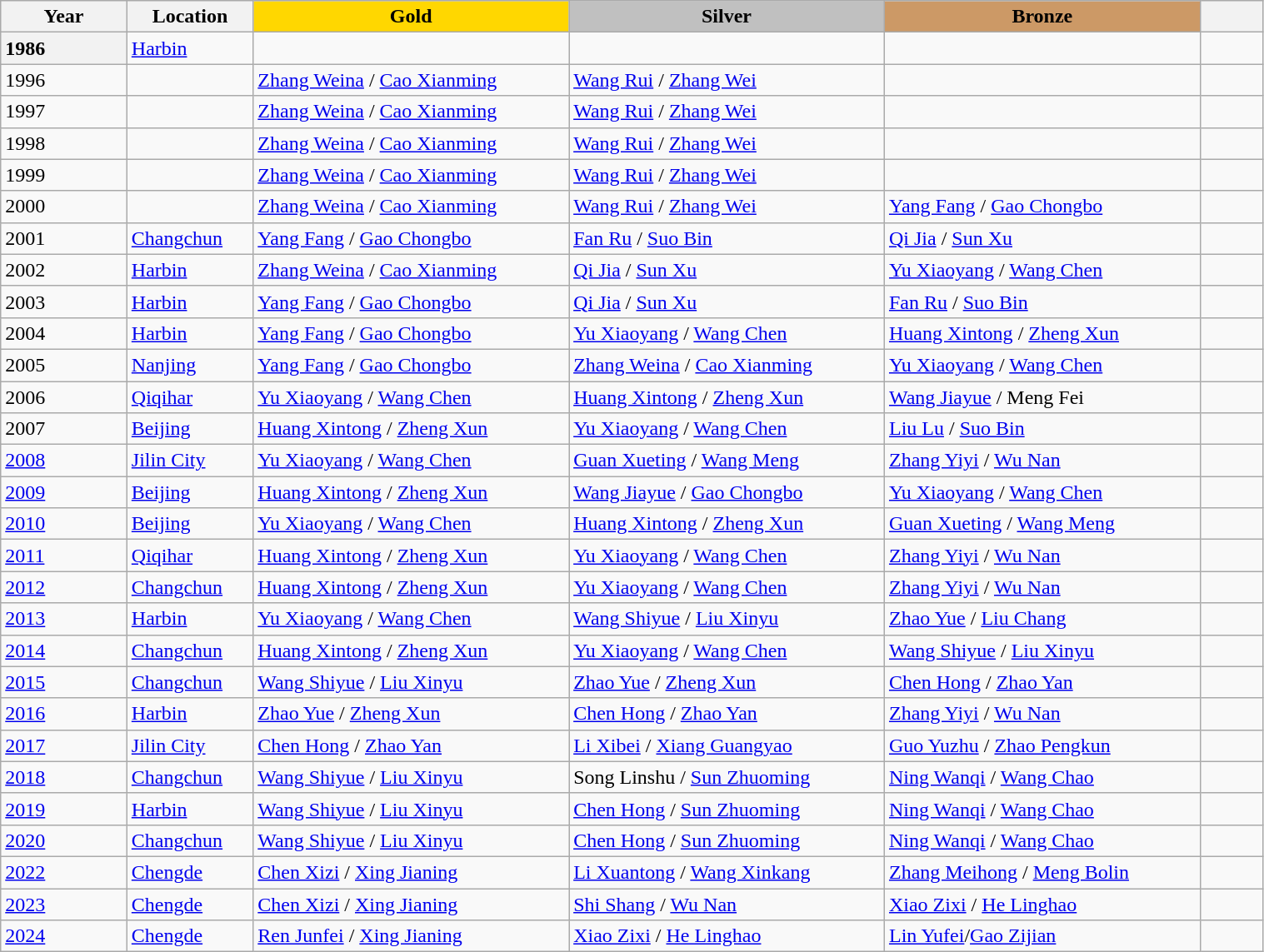<table class="wikitable unsortable" style="text-align:left; width:80%">
<tr>
<th scope="col" style="text-align:center; width:10%">Year</th>
<th scope="col" style="text-align:center; width:10%">Location</th>
<th scope="col" style="text-align:center; width:25%; background:gold">Gold</th>
<th scope="col" style="text-align:center; width:25%; background:silver">Silver</th>
<th scope="col" style="text-align:center; width:25%; background:#c96">Bronze</th>
<th scope="col" style="text-align:center; width:5%"></th>
</tr>
<tr>
<th scope="row" style="text-align:left">1986</th>
<td><a href='#'>Harbin</a></td>
<td></td>
<td></td>
<td></td>
<td></td>
</tr>
<tr>
<td>1996</td>
<td></td>
<td><a href='#'>Zhang Weina</a> / <a href='#'>Cao Xianming</a></td>
<td><a href='#'>Wang Rui</a> / <a href='#'>Zhang Wei</a></td>
<td></td>
<td></td>
</tr>
<tr>
<td>1997</td>
<td></td>
<td><a href='#'>Zhang Weina</a> / <a href='#'>Cao Xianming</a></td>
<td><a href='#'>Wang Rui</a> / <a href='#'>Zhang Wei</a></td>
<td></td>
<td></td>
</tr>
<tr>
<td>1998</td>
<td></td>
<td><a href='#'>Zhang Weina</a> / <a href='#'>Cao Xianming</a></td>
<td><a href='#'>Wang Rui</a> / <a href='#'>Zhang Wei</a></td>
<td></td>
<td></td>
</tr>
<tr>
<td>1999</td>
<td></td>
<td><a href='#'>Zhang Weina</a> / <a href='#'>Cao Xianming</a></td>
<td><a href='#'>Wang Rui</a> / <a href='#'>Zhang Wei</a></td>
<td></td>
<td></td>
</tr>
<tr>
<td>2000</td>
<td></td>
<td><a href='#'>Zhang Weina</a> / <a href='#'>Cao Xianming</a></td>
<td><a href='#'>Wang Rui</a> / <a href='#'>Zhang Wei</a></td>
<td><a href='#'>Yang Fang</a> / <a href='#'>Gao Chongbo</a></td>
<td></td>
</tr>
<tr>
<td>2001</td>
<td><a href='#'>Changchun</a></td>
<td><a href='#'>Yang Fang</a> / <a href='#'>Gao Chongbo</a></td>
<td><a href='#'>Fan Ru</a> / <a href='#'>Suo Bin</a></td>
<td><a href='#'>Qi Jia</a> / <a href='#'>Sun Xu</a></td>
<td></td>
</tr>
<tr>
<td>2002</td>
<td><a href='#'>Harbin</a></td>
<td><a href='#'>Zhang Weina</a> / <a href='#'>Cao Xianming</a></td>
<td><a href='#'>Qi Jia</a> / <a href='#'>Sun Xu</a></td>
<td><a href='#'>Yu Xiaoyang</a> / <a href='#'>Wang Chen</a></td>
<td></td>
</tr>
<tr>
<td>2003</td>
<td><a href='#'>Harbin</a></td>
<td><a href='#'>Yang Fang</a> / <a href='#'>Gao Chongbo</a></td>
<td><a href='#'>Qi Jia</a> / <a href='#'>Sun Xu</a></td>
<td><a href='#'>Fan Ru</a> / <a href='#'>Suo Bin</a></td>
<td></td>
</tr>
<tr>
<td>2004</td>
<td><a href='#'>Harbin</a></td>
<td><a href='#'>Yang Fang</a> / <a href='#'>Gao Chongbo</a></td>
<td><a href='#'>Yu Xiaoyang</a> / <a href='#'>Wang Chen</a></td>
<td><a href='#'>Huang Xintong</a> / <a href='#'>Zheng Xun</a></td>
<td></td>
</tr>
<tr>
<td>2005</td>
<td><a href='#'>Nanjing</a></td>
<td><a href='#'>Yang Fang</a> / <a href='#'>Gao Chongbo</a></td>
<td><a href='#'>Zhang Weina</a> / <a href='#'>Cao Xianming</a></td>
<td><a href='#'>Yu Xiaoyang</a> / <a href='#'>Wang Chen</a></td>
<td></td>
</tr>
<tr>
<td>2006</td>
<td><a href='#'>Qiqihar</a></td>
<td><a href='#'>Yu Xiaoyang</a> / <a href='#'>Wang Chen</a></td>
<td><a href='#'>Huang Xintong</a> / <a href='#'>Zheng Xun</a></td>
<td><a href='#'>Wang Jiayue</a> / Meng Fei</td>
<td></td>
</tr>
<tr>
<td>2007</td>
<td><a href='#'>Beijing</a></td>
<td><a href='#'>Huang Xintong</a> / <a href='#'>Zheng Xun</a></td>
<td><a href='#'>Yu Xiaoyang</a> / <a href='#'>Wang Chen</a></td>
<td><a href='#'>Liu Lu</a> / <a href='#'>Suo Bin</a></td>
<td></td>
</tr>
<tr>
<td><a href='#'>2008</a></td>
<td><a href='#'>Jilin City</a></td>
<td><a href='#'>Yu Xiaoyang</a> / <a href='#'>Wang Chen</a></td>
<td><a href='#'>Guan Xueting</a> / <a href='#'>Wang Meng</a></td>
<td><a href='#'>Zhang Yiyi</a> / <a href='#'>Wu Nan</a></td>
<td></td>
</tr>
<tr>
<td><a href='#'>2009</a></td>
<td><a href='#'>Beijing</a></td>
<td><a href='#'>Huang Xintong</a> / <a href='#'>Zheng Xun</a></td>
<td><a href='#'>Wang Jiayue</a> / <a href='#'>Gao Chongbo</a></td>
<td><a href='#'>Yu Xiaoyang</a> / <a href='#'>Wang Chen</a></td>
<td></td>
</tr>
<tr>
<td><a href='#'>2010</a></td>
<td><a href='#'>Beijing</a></td>
<td><a href='#'>Yu Xiaoyang</a> / <a href='#'>Wang Chen</a></td>
<td><a href='#'>Huang Xintong</a> / <a href='#'>Zheng Xun</a></td>
<td><a href='#'>Guan Xueting</a> / <a href='#'>Wang Meng</a></td>
<td></td>
</tr>
<tr>
<td><a href='#'>2011</a></td>
<td><a href='#'>Qiqihar</a></td>
<td><a href='#'>Huang Xintong</a> / <a href='#'>Zheng Xun</a></td>
<td><a href='#'>Yu Xiaoyang</a> / <a href='#'>Wang Chen</a></td>
<td><a href='#'>Zhang Yiyi</a> / <a href='#'>Wu Nan</a></td>
<td></td>
</tr>
<tr>
<td><a href='#'>2012</a></td>
<td><a href='#'>Changchun</a></td>
<td><a href='#'>Huang Xintong</a> / <a href='#'>Zheng Xun</a></td>
<td><a href='#'>Yu Xiaoyang</a> / <a href='#'>Wang Chen</a></td>
<td><a href='#'>Zhang Yiyi</a> / <a href='#'>Wu Nan</a></td>
<td></td>
</tr>
<tr>
<td><a href='#'>2013</a></td>
<td><a href='#'>Harbin</a></td>
<td><a href='#'>Yu Xiaoyang</a> / <a href='#'>Wang Chen</a></td>
<td><a href='#'>Wang Shiyue</a> / <a href='#'>Liu Xinyu</a></td>
<td><a href='#'>Zhao Yue</a> / <a href='#'>Liu Chang</a></td>
<td></td>
</tr>
<tr>
<td><a href='#'>2014</a></td>
<td><a href='#'>Changchun</a></td>
<td><a href='#'>Huang Xintong</a> / <a href='#'>Zheng Xun</a></td>
<td><a href='#'>Yu Xiaoyang</a> / <a href='#'>Wang Chen</a></td>
<td><a href='#'>Wang Shiyue</a> / <a href='#'>Liu Xinyu</a></td>
<td></td>
</tr>
<tr>
<td><a href='#'>2015</a></td>
<td><a href='#'>Changchun</a></td>
<td><a href='#'>Wang Shiyue</a> / <a href='#'>Liu Xinyu</a></td>
<td><a href='#'>Zhao Yue</a> / <a href='#'>Zheng Xun</a></td>
<td><a href='#'>Chen Hong</a> / <a href='#'>Zhao Yan</a></td>
<td></td>
</tr>
<tr>
<td><a href='#'>2016</a></td>
<td><a href='#'>Harbin</a></td>
<td><a href='#'>Zhao Yue</a> / <a href='#'>Zheng Xun</a></td>
<td><a href='#'>Chen Hong</a> / <a href='#'>Zhao Yan</a></td>
<td><a href='#'>Zhang Yiyi</a> / <a href='#'>Wu Nan</a></td>
<td></td>
</tr>
<tr>
<td><a href='#'>2017</a></td>
<td><a href='#'>Jilin City</a></td>
<td><a href='#'>Chen Hong</a> / <a href='#'>Zhao Yan</a></td>
<td><a href='#'>Li Xibei</a> / <a href='#'>Xiang Guangyao</a></td>
<td><a href='#'>Guo Yuzhu</a> / <a href='#'>Zhao Pengkun</a></td>
<td></td>
</tr>
<tr>
<td><a href='#'>2018</a></td>
<td><a href='#'>Changchun</a></td>
<td><a href='#'>Wang Shiyue</a> / <a href='#'>Liu Xinyu</a></td>
<td>Song Linshu / <a href='#'>Sun Zhuoming</a></td>
<td><a href='#'>Ning Wanqi</a> / <a href='#'>Wang Chao</a></td>
<td></td>
</tr>
<tr>
<td><a href='#'>2019</a></td>
<td><a href='#'>Harbin</a></td>
<td><a href='#'>Wang Shiyue</a> / <a href='#'>Liu Xinyu</a></td>
<td><a href='#'>Chen Hong</a> / <a href='#'>Sun Zhuoming</a></td>
<td><a href='#'>Ning Wanqi</a> / <a href='#'>Wang Chao</a></td>
<td></td>
</tr>
<tr>
<td><a href='#'>2020</a></td>
<td><a href='#'>Changchun</a></td>
<td><a href='#'>Wang Shiyue</a> / <a href='#'>Liu Xinyu</a></td>
<td><a href='#'>Chen Hong</a> / <a href='#'>Sun Zhuoming</a></td>
<td><a href='#'>Ning Wanqi</a> / <a href='#'>Wang Chao</a></td>
<td></td>
</tr>
<tr>
<td><a href='#'>2022</a></td>
<td><a href='#'>Chengde</a></td>
<td><a href='#'>Chen Xizi</a> / <a href='#'>Xing Jianing</a></td>
<td><a href='#'>Li Xuantong</a> / <a href='#'>Wang Xinkang</a></td>
<td><a href='#'>Zhang Meihong</a> / <a href='#'>Meng Bolin</a></td>
<td></td>
</tr>
<tr>
<td><a href='#'>2023</a></td>
<td><a href='#'>Chengde</a></td>
<td><a href='#'>Chen Xizi</a> / <a href='#'>Xing Jianing</a></td>
<td><a href='#'>Shi Shang</a> / <a href='#'>Wu Nan</a></td>
<td><a href='#'>Xiao Zixi</a> / <a href='#'>He Linghao</a></td>
<td></td>
</tr>
<tr>
<td><a href='#'>2024</a></td>
<td><a href='#'>Chengde</a></td>
<td><a href='#'>Ren Junfei</a> / <a href='#'>Xing Jianing</a></td>
<td><a href='#'>Xiao Zixi</a> / <a href='#'>He Linghao</a></td>
<td><a href='#'>Lin Yufei</a>/<a href='#'>Gao Zijian</a></td>
<td></td>
</tr>
</table>
